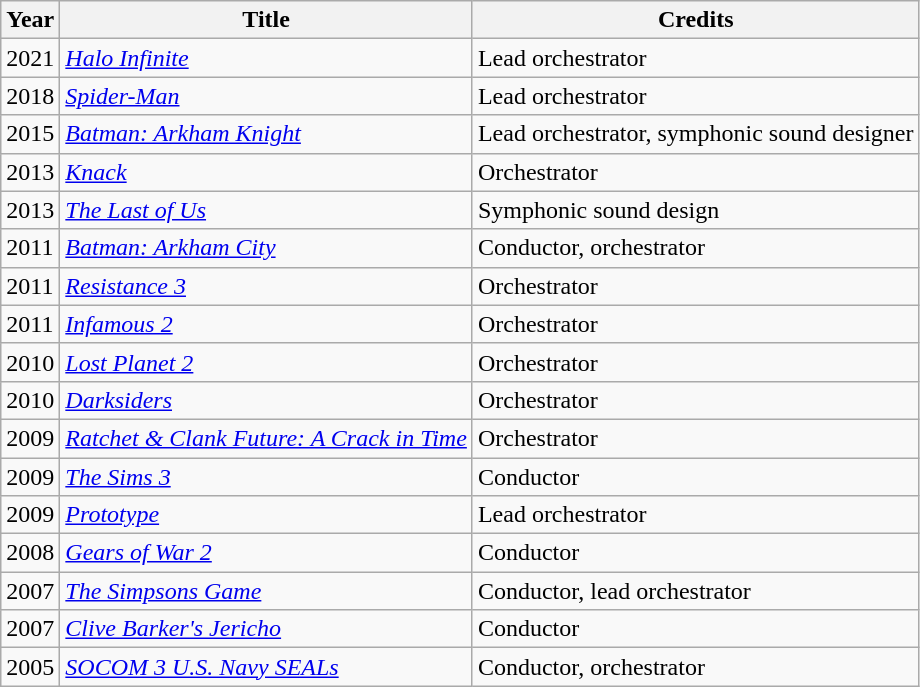<table class="wikitable">
<tr>
<th>Year</th>
<th>Title</th>
<th>Credits</th>
</tr>
<tr>
<td>2021</td>
<td><em><a href='#'>Halo Infinite</a></em></td>
<td>Lead orchestrator</td>
</tr>
<tr>
<td>2018</td>
<td><em><a href='#'>Spider-Man</a></em></td>
<td>Lead orchestrator</td>
</tr>
<tr>
<td>2015</td>
<td><em><a href='#'>Batman: Arkham Knight</a></em></td>
<td>Lead orchestrator, symphonic sound designer</td>
</tr>
<tr>
<td>2013</td>
<td><a href='#'><em>Knack</em></a></td>
<td>Orchestrator</td>
</tr>
<tr>
<td>2013</td>
<td><em><a href='#'>The Last of Us</a></em></td>
<td>Symphonic sound design</td>
</tr>
<tr>
<td>2011</td>
<td><em><a href='#'>Batman: Arkham City</a></em></td>
<td>Conductor, orchestrator</td>
</tr>
<tr>
<td>2011</td>
<td><em><a href='#'>Resistance 3</a></em></td>
<td>Orchestrator</td>
</tr>
<tr>
<td>2011</td>
<td><em><a href='#'>Infamous 2</a></em></td>
<td>Orchestrator</td>
</tr>
<tr>
<td>2010</td>
<td><em><a href='#'>Lost Planet 2</a></em></td>
<td>Orchestrator</td>
</tr>
<tr>
<td>2010</td>
<td><em><a href='#'>Darksiders</a></em></td>
<td>Orchestrator</td>
</tr>
<tr>
<td>2009</td>
<td><em><a href='#'>Ratchet & Clank Future: A Crack in Time</a></em></td>
<td>Orchestrator</td>
</tr>
<tr>
<td>2009</td>
<td><em><a href='#'>The Sims 3</a></em></td>
<td>Conductor</td>
</tr>
<tr>
<td>2009</td>
<td><a href='#'><em>Prototype</em></a></td>
<td>Lead orchestrator</td>
</tr>
<tr>
<td>2008</td>
<td><em><a href='#'>Gears of War 2</a></em></td>
<td>Conductor</td>
</tr>
<tr>
<td>2007</td>
<td><em><a href='#'>The Simpsons Game</a></em></td>
<td>Conductor, lead orchestrator</td>
</tr>
<tr>
<td>2007</td>
<td><em><a href='#'>Clive Barker's Jericho</a></em></td>
<td>Conductor</td>
</tr>
<tr>
<td>2005</td>
<td><em><a href='#'>SOCOM 3 U.S. Navy SEALs</a></em></td>
<td>Conductor, orchestrator</td>
</tr>
</table>
